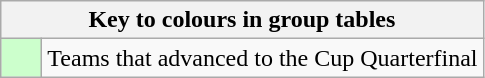<table class="wikitable" style="text-align: center;">
<tr>
<th colspan=2>Key to colours in group tables</th>
</tr>
<tr>
<td style="background:#cfc; width:20px;"></td>
<td align=left>Teams that advanced to the Cup Quarterfinal</td>
</tr>
</table>
